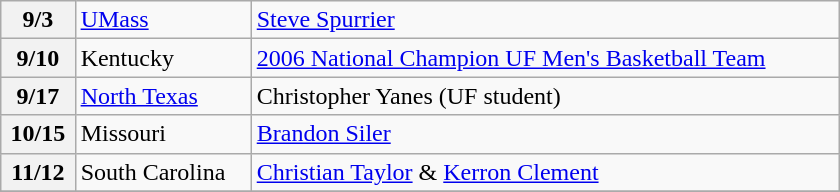<table class="wikitable" style="width:35em">
<tr>
<th>9/3</th>
<td><a href='#'>UMass</a></td>
<td><a href='#'>Steve Spurrier</a></td>
</tr>
<tr>
<th>9/10</th>
<td>Kentucky</td>
<td><a href='#'>2006 National Champion UF Men's Basketball Team</a></td>
</tr>
<tr>
<th>9/17</th>
<td><a href='#'>North Texas</a></td>
<td>Christopher Yanes (UF student)</td>
</tr>
<tr>
<th>10/15</th>
<td>Missouri</td>
<td><a href='#'>Brandon Siler</a></td>
</tr>
<tr>
<th>11/12</th>
<td>South Carolina</td>
<td><a href='#'>Christian Taylor</a> & <a href='#'>Kerron Clement</a></td>
</tr>
<tr>
</tr>
</table>
